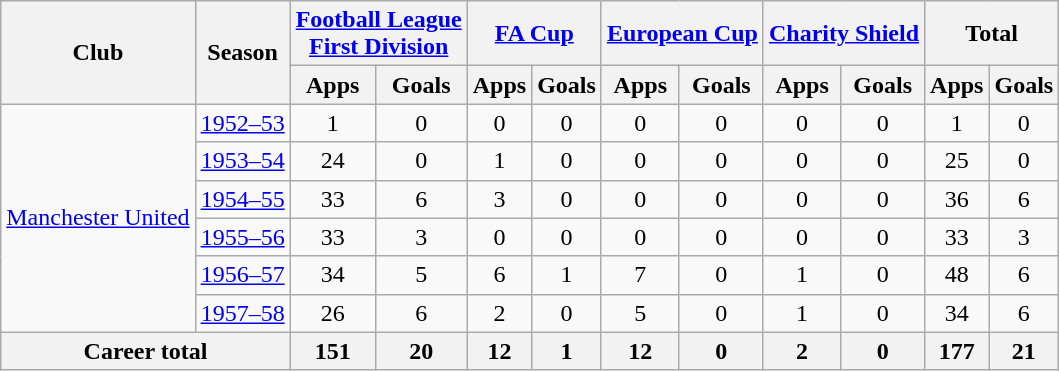<table class="wikitable" style="text-align: center;">
<tr>
<th rowspan="2">Club</th>
<th rowspan="2">Season</th>
<th colspan="2"><a href='#'>Football League</a><br><a href='#'>First Division</a></th>
<th colspan="2"><a href='#'>FA Cup</a></th>
<th colspan="2"><a href='#'>European Cup</a></th>
<th colspan="2"><a href='#'>Charity Shield</a></th>
<th colspan="2">Total</th>
</tr>
<tr>
<th>Apps</th>
<th>Goals</th>
<th>Apps</th>
<th>Goals</th>
<th>Apps</th>
<th>Goals</th>
<th>Apps</th>
<th>Goals</th>
<th>Apps</th>
<th>Goals</th>
</tr>
<tr>
<td rowspan="6"><a href='#'>Manchester United</a></td>
<td><a href='#'>1952–53</a></td>
<td>1</td>
<td>0</td>
<td>0</td>
<td>0</td>
<td>0</td>
<td>0</td>
<td>0</td>
<td>0</td>
<td>1</td>
<td>0</td>
</tr>
<tr>
<td><a href='#'>1953–54</a></td>
<td>24</td>
<td>0</td>
<td>1</td>
<td>0</td>
<td>0</td>
<td>0</td>
<td>0</td>
<td>0</td>
<td>25</td>
<td>0</td>
</tr>
<tr>
<td><a href='#'>1954–55</a></td>
<td>33</td>
<td>6</td>
<td>3</td>
<td>0</td>
<td>0</td>
<td>0</td>
<td>0</td>
<td>0</td>
<td>36</td>
<td>6</td>
</tr>
<tr>
<td><a href='#'>1955–56</a></td>
<td>33</td>
<td>3</td>
<td>0</td>
<td>0</td>
<td>0</td>
<td>0</td>
<td>0</td>
<td>0</td>
<td>33</td>
<td>3</td>
</tr>
<tr>
<td><a href='#'>1956–57</a></td>
<td>34</td>
<td>5</td>
<td>6</td>
<td>1</td>
<td>7</td>
<td>0</td>
<td>1</td>
<td>0</td>
<td>48</td>
<td>6</td>
</tr>
<tr>
<td><a href='#'>1957–58</a></td>
<td>26</td>
<td>6</td>
<td>2</td>
<td>0</td>
<td>5</td>
<td>0</td>
<td>1</td>
<td>0</td>
<td>34</td>
<td>6</td>
</tr>
<tr>
<th colspan="2">Career total</th>
<th>151</th>
<th>20</th>
<th>12</th>
<th>1</th>
<th>12</th>
<th>0</th>
<th>2</th>
<th>0</th>
<th>177</th>
<th>21</th>
</tr>
</table>
